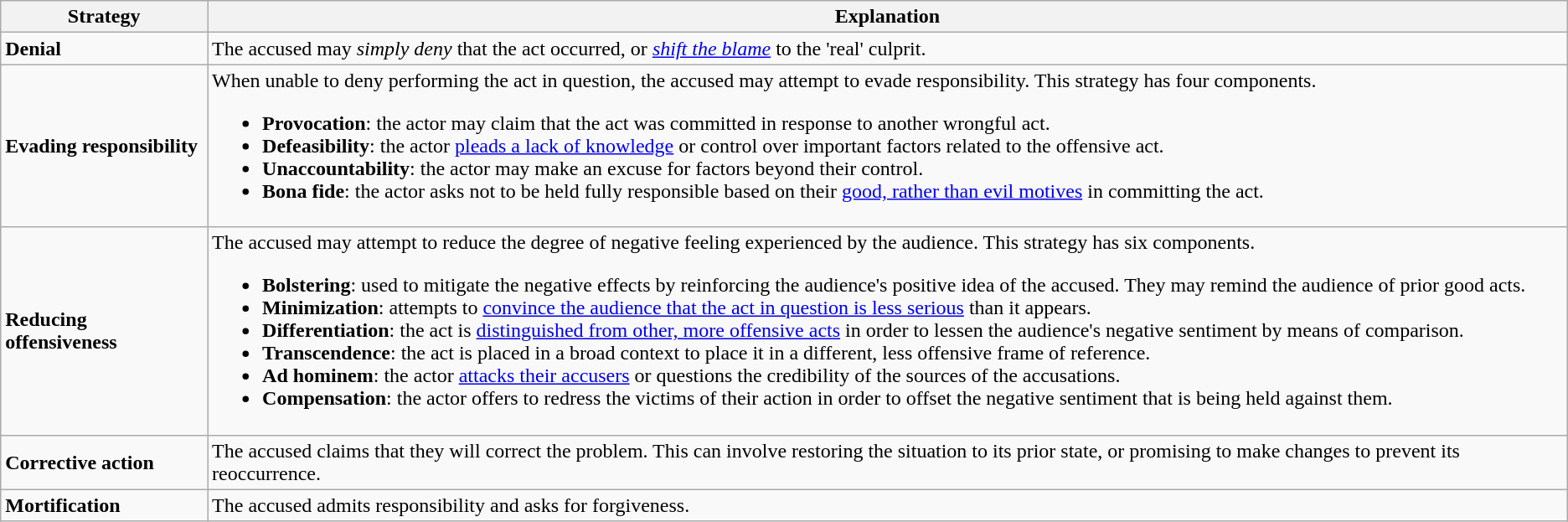<table class="wikitable">
<tr>
<th>Strategy</th>
<th>Explanation</th>
</tr>
<tr>
<td><strong>Denial</strong></td>
<td>The accused may <em>simply deny</em> that the act occurred, or <em><a href='#'>shift the blame</a></em> to the 'real' culprit.</td>
</tr>
<tr>
<td><strong>Evading responsibility</strong></td>
<td>When unable to deny performing the act in question, the accused may attempt to evade responsibility. This strategy has four components.<br><ul><li><strong>Provocation</strong>: the actor may claim that the act was committed in response to another wrongful act.</li><li><strong>Defeasibility</strong>: the actor <a href='#'>pleads a lack of knowledge</a> or control over important factors related to the offensive act.</li><li><strong>Unaccountability</strong>: the actor may make an excuse for factors beyond their control.</li><li><strong>Bona fide</strong>: the actor asks not to be held fully responsible based on their <a href='#'>good, rather than evil motives</a> in committing the act.</li></ul></td>
</tr>
<tr>
<td><strong>Reducing offensiveness</strong></td>
<td>The accused may attempt to reduce the degree of negative feeling experienced by the audience. This strategy has six components.<br><ul><li><strong>Bolstering</strong>: used to mitigate the negative effects by reinforcing the audience's positive idea of the accused. They may remind the audience of prior good acts.</li><li><strong>Minimization</strong>: attempts to <a href='#'>convince the audience that the act in question is less serious</a> than it appears.</li><li><strong>Differentiation</strong>: the act is <a href='#'>distinguished from other, more offensive acts</a> in order to lessen the audience's negative sentiment by means of comparison.</li><li><strong>Transcendence</strong>: the act is placed in a broad context to place it in a different, less offensive frame of reference.</li><li><strong>Ad hominem</strong>: the actor <a href='#'>attacks their accusers</a> or questions the credibility of the sources of the accusations.</li><li><strong>Compensation</strong>: the actor offers to redress the victims of their action in order to offset the negative sentiment that is being held against them.</li></ul></td>
</tr>
<tr>
<td><strong>Corrective action</strong></td>
<td>The accused claims that they will correct the problem. This can involve restoring the situation to its prior state, or promising to make changes to prevent its reoccurrence.</td>
</tr>
<tr>
<td><strong>Mortification</strong></td>
<td>The accused admits responsibility and asks for forgiveness.</td>
</tr>
</table>
